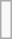<table class="wikitable mw-collapsible mw-collapsed">
<tr>
<td><br>












</td>
</tr>
</table>
